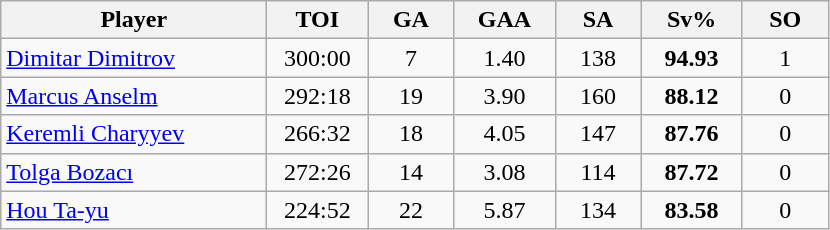<table class="wikitable sortable" style="text-align:center;">
<tr>
<th style="width:170px;">Player</th>
<th style="width:60px;">TOI</th>
<th style="width:50px;">GA</th>
<th style="width:60px;">GAA</th>
<th style="width:50px;">SA</th>
<th style="width:60px;">Sv%</th>
<th style="width:50px;">SO</th>
</tr>
<tr>
<td style="text-align:left;"> <a href='#'>Dimitar Dimitrov</a></td>
<td>300:00</td>
<td>7</td>
<td>1.40</td>
<td>138</td>
<td><strong>94.93</strong></td>
<td>1</td>
</tr>
<tr>
<td style="text-align:left;"> <a href='#'>Marcus Anselm</a></td>
<td>292:18</td>
<td>19</td>
<td>3.90</td>
<td>160</td>
<td><strong>88.12</strong></td>
<td>0</td>
</tr>
<tr>
<td style="text-align:left;"> <a href='#'>Keremli Charyyev</a></td>
<td>266:32</td>
<td>18</td>
<td>4.05</td>
<td>147</td>
<td><strong>87.76</strong></td>
<td>0</td>
</tr>
<tr>
<td style="text-align:left;"> <a href='#'>Tolga Bozacı</a></td>
<td>272:26</td>
<td>14</td>
<td>3.08</td>
<td>114</td>
<td><strong>87.72</strong></td>
<td>0</td>
</tr>
<tr>
<td style="text-align:left;"> <a href='#'>Hou Ta-yu</a></td>
<td>224:52</td>
<td>22</td>
<td>5.87</td>
<td>134</td>
<td><strong>83.58</strong></td>
<td>0</td>
</tr>
</table>
